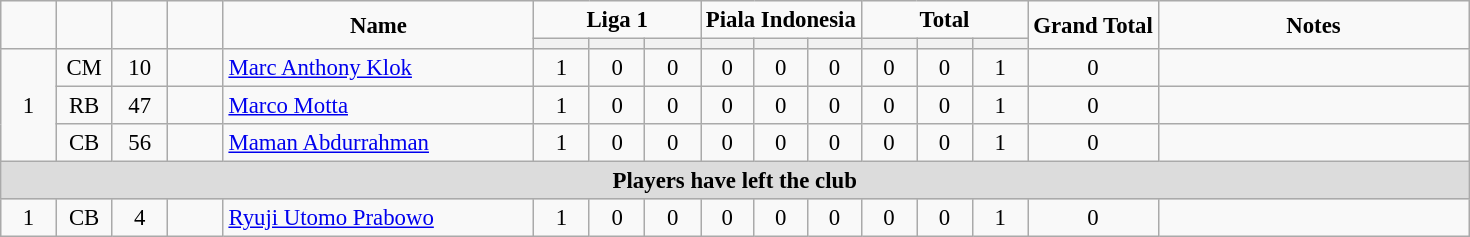<table class="wikitable sortable" style="font-size: 95%; text-align: center;">
<tr>
<td rowspan="2" style="width:30px; text-align:center;"></td>
<td rowspan="2" style="width:30px; text-align:center;"></td>
<td rowspan="2" style="width:30px; text-align:center;"></td>
<td rowspan="2" style="width:30px; text-align:center;"></td>
<td rowspan="2" style="width:200px; text-align:center;"><strong>Name</strong></td>
<td colspan="3" style="text-align:center;"><strong>Liga 1</strong></td>
<td colspan="3" style="text-align:center;"><strong>Piala Indonesia</strong></td>
<td colspan="3" style="text-align:center;"><strong>Total</strong></td>
<td rowspan="2" style="text-align:center;"><strong>Grand Total</strong></td>
<td rowspan="2" style="width:200px; text-align:center;"><strong>Notes</strong></td>
</tr>
<tr>
<th width=30></th>
<th width=30></th>
<th width=30></th>
<th></th>
<th></th>
<th></th>
<th width=30></th>
<th width=30></th>
<th width=30></th>
</tr>
<tr>
<td rowspan=3>1</td>
<td>CM</td>
<td>10</td>
<td align=left></td>
<td align=left><a href='#'>Marc Anthony Klok</a></td>
<td>1</td>
<td>0</td>
<td>0</td>
<td>0</td>
<td>0</td>
<td>0</td>
<td>0</td>
<td>0</td>
<td>1</td>
<td>0</td>
<td 1></td>
</tr>
<tr>
<td>RB</td>
<td>47</td>
<td align=left></td>
<td align=left><a href='#'>Marco Motta</a></td>
<td>1</td>
<td>0</td>
<td>0</td>
<td>0</td>
<td>0</td>
<td>0</td>
<td>0</td>
<td>0</td>
<td>1</td>
<td>0</td>
<td 1></td>
</tr>
<tr>
<td>CB</td>
<td>56</td>
<td align=left></td>
<td align=left><a href='#'>Maman Abdurrahman</a></td>
<td>1</td>
<td>0</td>
<td>0</td>
<td>0</td>
<td>0</td>
<td>0</td>
<td>0</td>
<td>0</td>
<td>1</td>
<td>0</td>
<td 1></td>
</tr>
<tr>
<th colspan=16 style=background:#dcdcdc>Players have left the club</th>
</tr>
<tr>
<td>1</td>
<td>CB</td>
<td>4</td>
<td align=left></td>
<td align=left><a href='#'>Ryuji Utomo Prabowo</a></td>
<td>1</td>
<td>0</td>
<td>0</td>
<td>0</td>
<td>0</td>
<td>0</td>
<td>0</td>
<td>0</td>
<td>1</td>
<td>0</td>
<td 1></td>
</tr>
</table>
